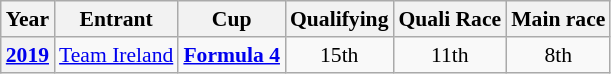<table class="wikitable" style="text-align:center; font-size:90%">
<tr>
<th>Year</th>
<th>Entrant</th>
<th>Cup</th>
<th>Qualifying</th>
<th>Quali Race</th>
<th>Main race</th>
</tr>
<tr>
<th><a href='#'>2019</a></th>
<td> <a href='#'>Team Ireland</a></td>
<td><a href='#'><strong><span>Formula 4</span></strong></a></td>
<td>15th</td>
<td>11th</td>
<td>8th</td>
</tr>
</table>
